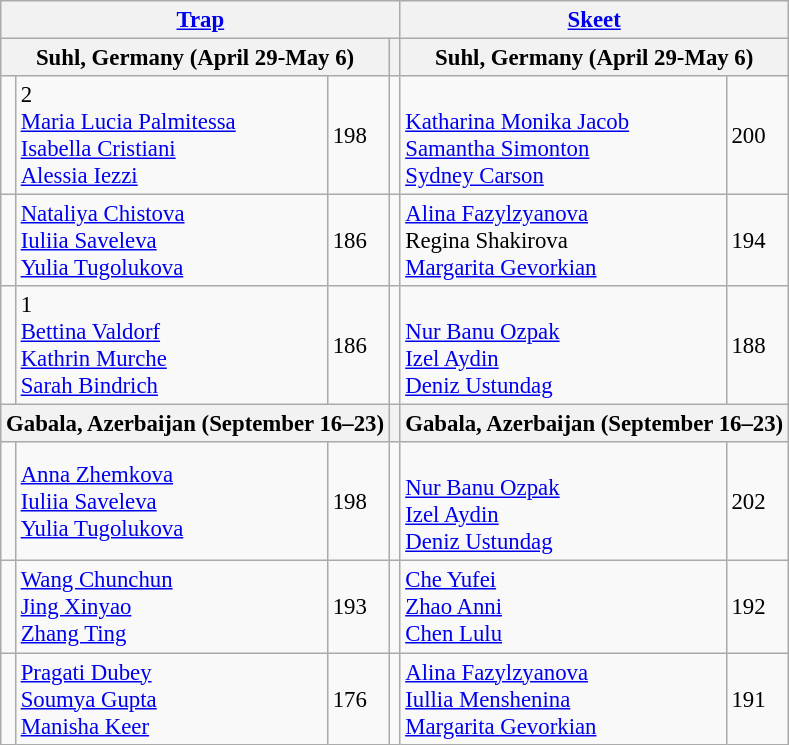<table class="wikitable" style="font-size: 95%">
<tr>
<th colspan="4"><a href='#'>Trap</a></th>
<th colspan="3"><a href='#'>Skeet</a></th>
</tr>
<tr>
<th colspan="3">Suhl, Germany (April 29-May 6)</th>
<th></th>
<th colspan="3">Suhl, Germany (April 29-May 6)</th>
</tr>
<tr>
<td></td>
<td> 2<br><a href='#'>Maria Lucia Palmitessa</a><br><a href='#'>Isabella Cristiani</a><br><a href='#'>Alessia Iezzi</a></td>
<td>198</td>
<td></td>
<td><br><a href='#'>Katharina Monika Jacob</a><br><a href='#'>Samantha Simonton</a><br><a href='#'>Sydney Carson</a></td>
<td>200</td>
</tr>
<tr>
<td></td>
<td><a href='#'>Nataliya Chistova</a><br><a href='#'>Iuliia Saveleva</a><br><a href='#'>Yulia Tugolukova</a></td>
<td>186</td>
<td></td>
<td><a href='#'>Alina Fazylzyanova</a><br>Regina Shakirova<br><a href='#'>Margarita Gevorkian</a></td>
<td>194</td>
</tr>
<tr>
<td></td>
<td> 1<br><a href='#'>Bettina Valdorf</a><br><a href='#'>Kathrin Murche</a><br><a href='#'>Sarah Bindrich</a></td>
<td>186</td>
<td></td>
<td><br><a href='#'>Nur Banu Ozpak</a><br><a href='#'>Izel Aydin</a><br><a href='#'>Deniz Ustundag</a></td>
<td>188</td>
</tr>
<tr>
<th colspan="3">Gabala, Azerbaijan (September 16–23)</th>
<th></th>
<th colspan="3">Gabala, Azerbaijan (September 16–23)</th>
</tr>
<tr>
<td></td>
<td><a href='#'>Anna Zhemkova</a><br><a href='#'>Iuliia Saveleva</a><br><a href='#'>Yulia Tugolukova</a></td>
<td>198</td>
<td></td>
<td><br><a href='#'>Nur Banu Ozpak</a><br><a href='#'>Izel Aydin</a><br><a href='#'>Deniz Ustundag</a></td>
<td>202</td>
</tr>
<tr>
<td></td>
<td><a href='#'>Wang Chunchun</a><br><a href='#'>Jing Xinyao</a><br><a href='#'>Zhang Ting</a></td>
<td>193</td>
<td></td>
<td><a href='#'>Che Yufei</a><br><a href='#'>Zhao Anni</a><br><a href='#'>Chen Lulu</a></td>
<td>192</td>
</tr>
<tr>
<td></td>
<td><a href='#'>Pragati Dubey</a><br><a href='#'>Soumya Gupta</a><br><a href='#'>Manisha Keer</a></td>
<td>176</td>
<td></td>
<td><a href='#'>Alina Fazylzyanova</a><br><a href='#'>Iullia Menshenina</a><br><a href='#'>Margarita Gevorkian</a></td>
<td>191</td>
</tr>
</table>
